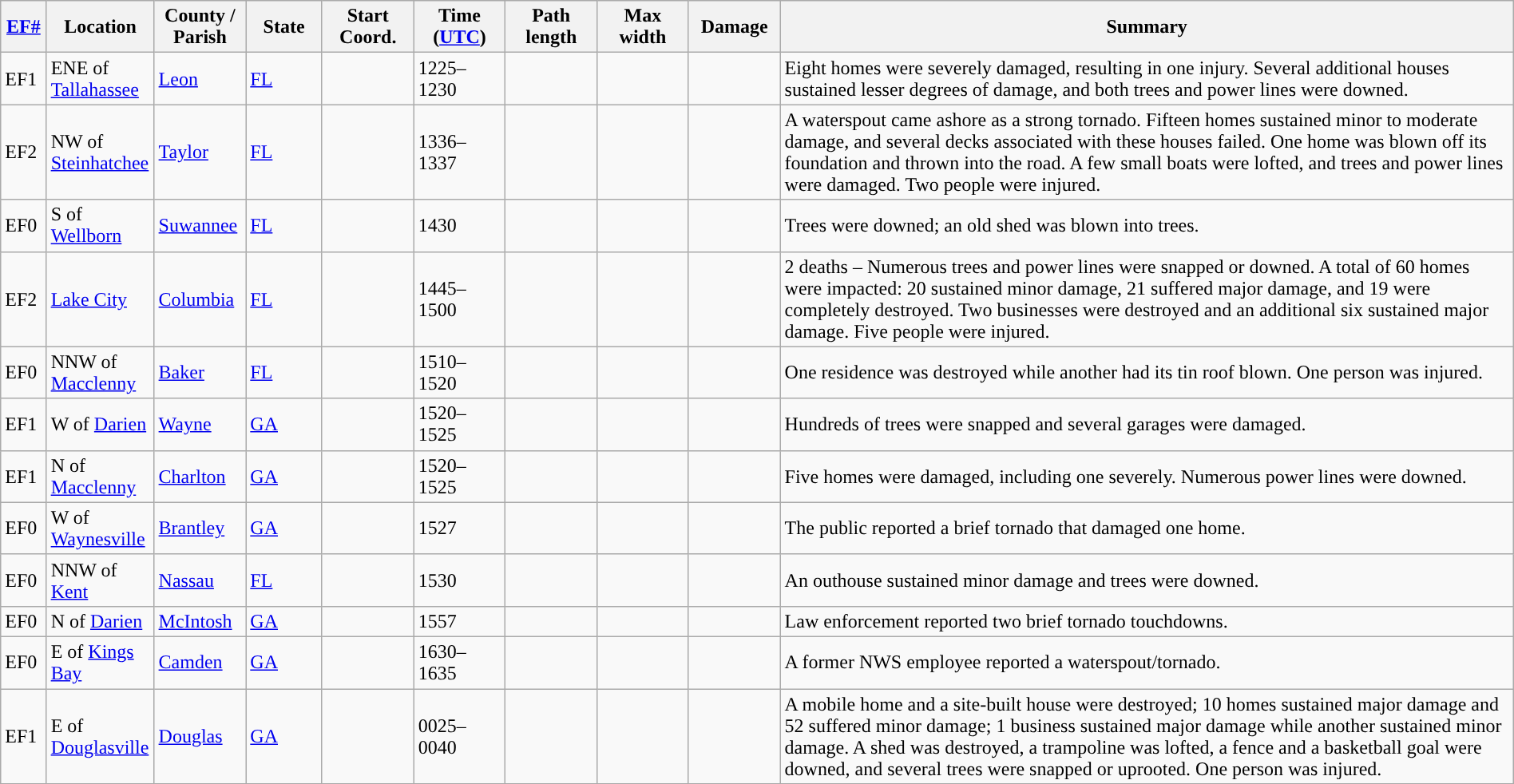<table class="wikitable sortable" style="width:100%;">
<tr>
<th scope="col" width="3%" align="center"><a href='#'>EF#</a></th>
<th scope="col" width="7%" align="center" class="unsortable">Location</th>
<th scope="col" width="6%" align="center" class="unsortable">County / Parish</th>
<th scope="col" width="5%" align="center">State</th>
<th scope="col" width="6%" align="center">Start Coord.</th>
<th scope="col" width="6%" align="center">Time (<a href='#'>UTC</a>)</th>
<th scope="col" width="6%" align="center">Path length</th>
<th scope="col" width="6%" align="center">Max width</th>
<th scope="col" width="6%" align="center">Damage</th>
<th scope="col" width="48%" class="unsortable" align="center">Summary</th>
</tr>
<tr>
<td>EF1</td>
<td>ENE of <a href='#'>Tallahassee</a></td>
<td><a href='#'>Leon</a></td>
<td><a href='#'>FL</a></td>
<td></td>
<td>1225–1230</td>
<td></td>
<td></td>
<td></td>
<td>Eight homes were severely damaged, resulting in one injury. Several additional houses sustained lesser degrees of damage, and both trees and power lines were downed.</td>
</tr>
<tr>
<td>EF2</td>
<td>NW of <a href='#'>Steinhatchee</a></td>
<td><a href='#'>Taylor</a></td>
<td><a href='#'>FL</a></td>
<td></td>
<td>1336–1337</td>
<td></td>
<td></td>
<td></td>
<td>A waterspout came ashore as a strong tornado. Fifteen homes sustained minor to moderate damage, and several decks associated with these houses failed. One home was blown off its foundation and thrown into the road. A few small boats were lofted, and trees and power lines were damaged. Two people were injured.</td>
</tr>
<tr>
<td>EF0</td>
<td>S of <a href='#'>Wellborn</a></td>
<td><a href='#'>Suwannee</a></td>
<td><a href='#'>FL</a></td>
<td></td>
<td>1430</td>
<td></td>
<td></td>
<td></td>
<td>Trees were downed; an old shed was blown into trees.</td>
</tr>
<tr>
<td>EF2</td>
<td><a href='#'>Lake City</a></td>
<td><a href='#'>Columbia</a></td>
<td><a href='#'>FL</a></td>
<td></td>
<td>1445–1500</td>
<td></td>
<td></td>
<td></td>
<td>2 deaths – Numerous trees and power lines were snapped or downed. A total of 60 homes were impacted: 20 sustained minor damage, 21 suffered major damage, and 19 were completely destroyed. Two businesses were destroyed and an additional six sustained major damage. Five people were injured.</td>
</tr>
<tr>
<td>EF0</td>
<td>NNW of <a href='#'>Macclenny</a></td>
<td><a href='#'>Baker</a></td>
<td><a href='#'>FL</a></td>
<td></td>
<td>1510–1520</td>
<td></td>
<td></td>
<td></td>
<td>One residence was destroyed while another had its tin roof blown. One person was injured.</td>
</tr>
<tr>
<td>EF1</td>
<td>W of <a href='#'>Darien</a></td>
<td><a href='#'>Wayne</a></td>
<td><a href='#'>GA</a></td>
<td></td>
<td>1520–1525</td>
<td></td>
<td></td>
<td></td>
<td>Hundreds of trees were snapped and several garages were damaged.</td>
</tr>
<tr>
<td>EF1</td>
<td>N of <a href='#'>Macclenny</a></td>
<td><a href='#'>Charlton</a></td>
<td><a href='#'>GA</a></td>
<td></td>
<td>1520–1525</td>
<td></td>
<td></td>
<td></td>
<td>Five homes were damaged, including one severely. Numerous power lines were downed.</td>
</tr>
<tr>
<td>EF0</td>
<td>W of <a href='#'>Waynesville</a></td>
<td><a href='#'>Brantley</a></td>
<td><a href='#'>GA</a></td>
<td></td>
<td>1527</td>
<td></td>
<td></td>
<td></td>
<td>The public reported a brief tornado that damaged one home.</td>
</tr>
<tr>
<td>EF0</td>
<td>NNW of <a href='#'>Kent</a></td>
<td><a href='#'>Nassau</a></td>
<td><a href='#'>FL</a></td>
<td></td>
<td>1530</td>
<td></td>
<td></td>
<td></td>
<td>An outhouse sustained minor damage and trees were downed.</td>
</tr>
<tr>
<td>EF0</td>
<td>N of <a href='#'>Darien</a></td>
<td><a href='#'>McIntosh</a></td>
<td><a href='#'>GA</a></td>
<td></td>
<td>1557</td>
<td></td>
<td></td>
<td></td>
<td>Law enforcement reported two brief tornado touchdowns.</td>
</tr>
<tr>
<td>EF0</td>
<td>E of <a href='#'>Kings Bay</a></td>
<td><a href='#'>Camden</a></td>
<td><a href='#'>GA</a></td>
<td></td>
<td>1630–1635</td>
<td></td>
<td></td>
<td></td>
<td>A former NWS employee reported a waterspout/tornado.</td>
</tr>
<tr>
<td>EF1</td>
<td>E of <a href='#'>Douglasville</a></td>
<td><a href='#'>Douglas</a></td>
<td><a href='#'>GA</a></td>
<td></td>
<td>0025–0040</td>
<td></td>
<td></td>
<td></td>
<td>A mobile home and a site-built house were destroyed; 10 homes sustained major damage and 52 suffered minor damage; 1 business sustained major damage while another sustained minor damage. A shed was destroyed, a trampoline was lofted, a fence and a basketball goal were downed, and several trees were snapped or uprooted. One person was injured.</td>
</tr>
<tr>
</tr>
</table>
